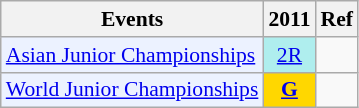<table style='font-size: 90%; text-align:center;' class='wikitable'>
<tr>
<th>Events</th>
<th>2011</th>
<th>Ref</th>
</tr>
<tr>
<td bgcolor="#ECF2FF"; align="left"><a href='#'>Asian Junior Championships</a></td>
<td bgcolor=AFEEEE><a href='#'>2R</a></td>
<td></td>
</tr>
<tr>
<td bgcolor="#ECF2FF"; align="left"><a href='#'>World Junior Championships</a></td>
<td bgcolor=gold><a href='#'><strong>G</strong></a></td>
<td></td>
</tr>
</table>
